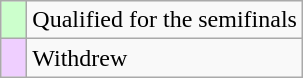<table class=wikitable>
<tr>
<td width=10px style="background-color:#ccffcc;"></td>
<td>Qualified for the semifinals</td>
</tr>
<tr>
<td width=10px style="background-color:#efcfff;"></td>
<td>Withdrew</td>
</tr>
</table>
